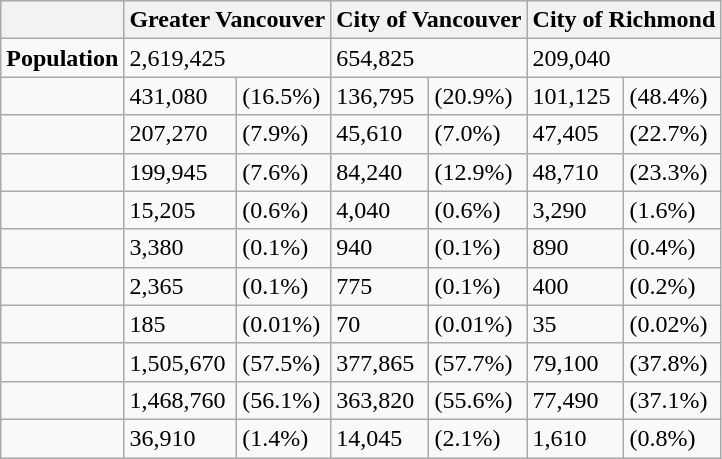<table class="wikitable">
<tr>
<th></th>
<th colspan="2">Greater Vancouver</th>
<th colspan="2">City of Vancouver</th>
<th colspan="2">City of Richmond</th>
</tr>
<tr>
<td><strong>Population</strong></td>
<td colspan="2">2,619,425</td>
<td colspan="2">654,825</td>
<td colspan="2">209,040</td>
</tr>
<tr>
<td><br></td>
<td>431,080</td>
<td>(16.5%)</td>
<td>136,795</td>
<td>(20.9%)</td>
<td>101,125</td>
<td>(48.4%)</td>
</tr>
<tr>
<td><br></td>
<td>207,270</td>
<td>(7.9%)</td>
<td>45,610</td>
<td>(7.0%)</td>
<td>47,405</td>
<td>(22.7%)</td>
</tr>
<tr>
<td><br></td>
<td>199,945</td>
<td>(7.6%)</td>
<td>84,240</td>
<td>(12.9%)</td>
<td>48,710</td>
<td>(23.3%)</td>
</tr>
<tr>
<td><br></td>
<td>15,205</td>
<td>(0.6%)</td>
<td>4,040</td>
<td>(0.6%)</td>
<td>3,290</td>
<td>(1.6%)</td>
</tr>
<tr>
<td><br></td>
<td>3,380</td>
<td>(0.1%)</td>
<td>940</td>
<td>(0.1%)</td>
<td>890</td>
<td>(0.4%)</td>
</tr>
<tr>
<td><br></td>
<td>2,365</td>
<td>(0.1%)</td>
<td>775</td>
<td>(0.1%)</td>
<td>400</td>
<td>(0.2%)</td>
</tr>
<tr>
<td><br></td>
<td>185</td>
<td>(0.01%)</td>
<td>70</td>
<td>(0.01%)</td>
<td>35</td>
<td>(0.02%)</td>
</tr>
<tr>
<td><br></td>
<td>1,505,670</td>
<td>(57.5%)</td>
<td>377,865</td>
<td>(57.7%)</td>
<td>79,100</td>
<td>(37.8%)</td>
</tr>
<tr>
<td><br></td>
<td>1,468,760</td>
<td>(56.1%)</td>
<td>363,820</td>
<td>(55.6%)</td>
<td>77,490</td>
<td>(37.1%)</td>
</tr>
<tr>
<td><br></td>
<td>36,910</td>
<td>(1.4%)</td>
<td>14,045</td>
<td>(2.1%)</td>
<td>1,610</td>
<td>(0.8%)</td>
</tr>
</table>
